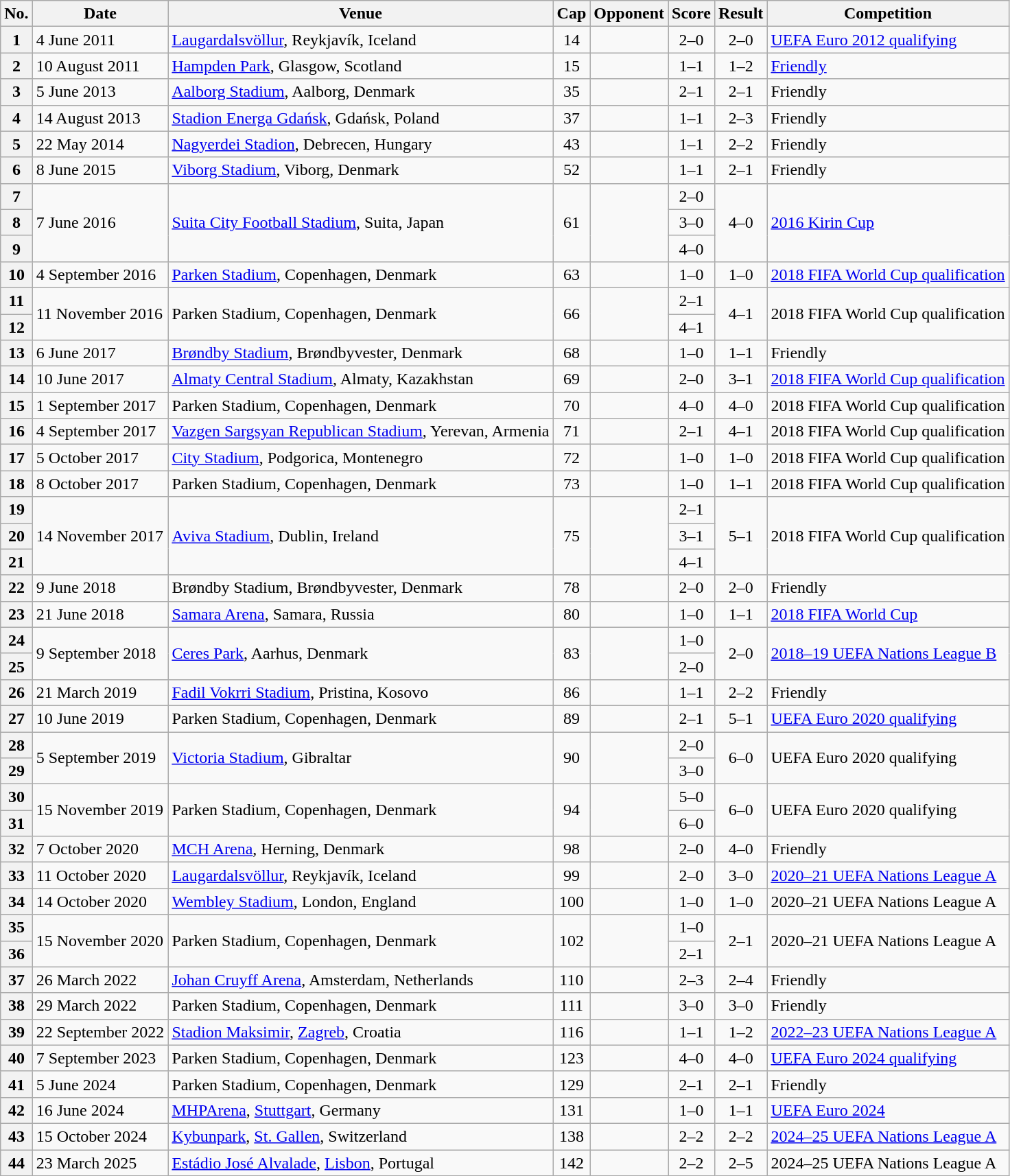<table class="wikitable sortable plainrowheaders">
<tr>
<th scope=col>No.</th>
<th scope=col>Date</th>
<th scope=col>Venue</th>
<th scope=col>Cap</th>
<th scope=col>Opponent</th>
<th scope=col>Score</th>
<th scope=col>Result</th>
<th scope=col>Competition</th>
</tr>
<tr>
<th scope=row style=text-align:center>1</th>
<td>4 June 2011</td>
<td><a href='#'>Laugardalsvöllur</a>, Reykjavík, Iceland</td>
<td align=center>14</td>
<td></td>
<td align=center>2–0</td>
<td align=center>2–0</td>
<td><a href='#'>UEFA Euro 2012 qualifying</a></td>
</tr>
<tr>
<th scope=row style=text-align:center>2</th>
<td>10 August 2011</td>
<td><a href='#'>Hampden Park</a>, Glasgow, Scotland</td>
<td align=center>15</td>
<td></td>
<td align=center>1–1</td>
<td align=center>1–2</td>
<td><a href='#'>Friendly</a></td>
</tr>
<tr>
<th scope=row style=text-align:center>3</th>
<td>5 June 2013</td>
<td><a href='#'>Aalborg Stadium</a>, Aalborg, Denmark</td>
<td align=center>35</td>
<td></td>
<td align=center>2–1</td>
<td align=center>2–1</td>
<td>Friendly</td>
</tr>
<tr>
<th scope=row style=text-align:center>4</th>
<td>14 August 2013</td>
<td><a href='#'>Stadion Energa Gdańsk</a>, Gdańsk, Poland</td>
<td align=center>37</td>
<td></td>
<td align=center>1–1</td>
<td align=center>2–3</td>
<td>Friendly</td>
</tr>
<tr>
<th scope=row style=text-align:center>5</th>
<td>22 May 2014</td>
<td><a href='#'>Nagyerdei Stadion</a>, Debrecen, Hungary</td>
<td align=center>43</td>
<td></td>
<td align=center>1–1</td>
<td align=center>2–2</td>
<td>Friendly</td>
</tr>
<tr>
<th scope=row style=text-align:center>6</th>
<td>8 June 2015</td>
<td><a href='#'>Viborg Stadium</a>, Viborg, Denmark</td>
<td align=center>52</td>
<td></td>
<td align=center>1–1</td>
<td align=center>2–1</td>
<td>Friendly</td>
</tr>
<tr>
<th scope=row style=text-align:center>7</th>
<td rowspan=3>7 June 2016</td>
<td rowspan=3><a href='#'>Suita City Football Stadium</a>, Suita, Japan</td>
<td rowspan=3 align=center>61</td>
<td rowspan=3></td>
<td align=center>2–0</td>
<td rowspan=3 align=center>4–0</td>
<td rowspan=3><a href='#'>2016 Kirin Cup</a></td>
</tr>
<tr>
<th scope=row style=text-align:center>8</th>
<td align=center>3–0</td>
</tr>
<tr>
<th scope=row style=text-align:center>9</th>
<td align=center>4–0</td>
</tr>
<tr>
<th scope=row style=text-align:center>10</th>
<td>4 September 2016</td>
<td><a href='#'>Parken Stadium</a>, Copenhagen, Denmark</td>
<td align=center>63</td>
<td></td>
<td align=center>1–0</td>
<td align=center>1–0</td>
<td><a href='#'>2018 FIFA World Cup qualification</a></td>
</tr>
<tr>
<th scope=row style=text-align:center>11</th>
<td rowspan=2>11 November 2016</td>
<td rowspan=2>Parken Stadium, Copenhagen, Denmark</td>
<td rowspan=2 align=center>66</td>
<td rowspan=2></td>
<td align=center>2–1</td>
<td rowspan=2 align=center>4–1</td>
<td rowspan=2>2018 FIFA World Cup qualification</td>
</tr>
<tr>
<th scope=row style=text-align:center>12</th>
<td align=center>4–1</td>
</tr>
<tr>
<th scope=row style=text-align:center>13</th>
<td>6 June 2017</td>
<td><a href='#'>Brøndby Stadium</a>, Brøndbyvester, Denmark</td>
<td align=center>68</td>
<td></td>
<td align=center>1–0</td>
<td align=center>1–1</td>
<td>Friendly</td>
</tr>
<tr>
<th scope=row style=text-align:center>14</th>
<td>10 June 2017</td>
<td><a href='#'>Almaty Central Stadium</a>, Almaty, Kazakhstan</td>
<td align=center>69</td>
<td></td>
<td align=center>2–0</td>
<td align=center>3–1</td>
<td><a href='#'>2018 FIFA World Cup qualification</a></td>
</tr>
<tr>
<th scope=row style=text-align:center>15</th>
<td>1 September 2017</td>
<td>Parken Stadium, Copenhagen, Denmark</td>
<td align=center>70</td>
<td></td>
<td align=center>4–0</td>
<td align=center>4–0</td>
<td>2018 FIFA World Cup qualification</td>
</tr>
<tr>
<th scope=row style=text-align:center>16</th>
<td>4 September 2017</td>
<td><a href='#'>Vazgen Sargsyan Republican Stadium</a>, Yerevan, Armenia</td>
<td align=center>71</td>
<td></td>
<td align=center>2–1</td>
<td align=center>4–1</td>
<td>2018 FIFA World Cup qualification</td>
</tr>
<tr>
<th scope=row style=text-align:center>17</th>
<td>5 October 2017</td>
<td><a href='#'>City Stadium</a>, Podgorica, Montenegro</td>
<td align=center>72</td>
<td></td>
<td align=center>1–0</td>
<td align=center>1–0</td>
<td>2018 FIFA World Cup qualification</td>
</tr>
<tr>
<th scope=row style=text-align:center>18</th>
<td>8 October 2017</td>
<td>Parken Stadium, Copenhagen, Denmark</td>
<td align=center>73</td>
<td></td>
<td align=center>1–0</td>
<td align=center>1–1</td>
<td>2018 FIFA World Cup qualification</td>
</tr>
<tr>
<th scope=row style=text-align:center>19</th>
<td rowspan=3>14 November 2017</td>
<td rowspan=3><a href='#'>Aviva Stadium</a>, Dublin, Ireland</td>
<td rowspan=3 align=center>75</td>
<td rowspan=3></td>
<td align=center>2–1</td>
<td rowspan=3 align=center>5–1</td>
<td rowspan=3>2018 FIFA World Cup qualification</td>
</tr>
<tr>
<th scope=row style=text-align:center>20</th>
<td align=center>3–1</td>
</tr>
<tr>
<th scope=row style=text-align:center>21</th>
<td align=center>4–1</td>
</tr>
<tr>
<th scope=row style=text-align:center>22</th>
<td>9 June 2018</td>
<td>Brøndby Stadium, Brøndbyvester, Denmark</td>
<td align=center>78</td>
<td></td>
<td align=center>2–0</td>
<td align=center>2–0</td>
<td>Friendly</td>
</tr>
<tr>
<th scope=row style=text-align:center>23</th>
<td>21 June 2018</td>
<td><a href='#'>Samara Arena</a>, Samara, Russia</td>
<td align=center>80</td>
<td></td>
<td align=center>1–0</td>
<td align=center>1–1</td>
<td><a href='#'>2018 FIFA World Cup</a></td>
</tr>
<tr>
<th scope=row style=text-align:center>24</th>
<td rowspan=2>9 September 2018</td>
<td rowspan=2><a href='#'>Ceres Park</a>, Aarhus, Denmark</td>
<td rowspan=2 align=center>83</td>
<td rowspan=2></td>
<td align=center>1–0</td>
<td rowspan=2 align=center>2–0</td>
<td rowspan=2><a href='#'>2018–19 UEFA Nations League B</a></td>
</tr>
<tr>
<th scope=row style=text-align:center>25</th>
<td align=center>2–0</td>
</tr>
<tr>
<th scope=row style=text-align:center>26</th>
<td>21 March 2019</td>
<td><a href='#'>Fadil Vokrri Stadium</a>, Pristina, Kosovo</td>
<td align=center>86</td>
<td></td>
<td align=center>1–1</td>
<td align=center>2–2</td>
<td>Friendly</td>
</tr>
<tr>
<th scope=row style=text-align:center>27</th>
<td>10 June 2019</td>
<td>Parken Stadium, Copenhagen, Denmark</td>
<td align=center>89</td>
<td></td>
<td align=center>2–1</td>
<td align=center>5–1</td>
<td><a href='#'>UEFA Euro 2020 qualifying</a></td>
</tr>
<tr>
<th scope=row style=text-align:center>28</th>
<td rowspan=2>5 September 2019</td>
<td rowspan=2><a href='#'>Victoria Stadium</a>, Gibraltar</td>
<td rowspan=2 align=center>90</td>
<td rowspan=2></td>
<td align=center>2–0</td>
<td rowspan=2 align=center>6–0</td>
<td rowspan=2>UEFA Euro 2020 qualifying</td>
</tr>
<tr>
<th scope=row style=text-align:center>29</th>
<td align=center>3–0</td>
</tr>
<tr>
<th scope=row style=text-align:center>30</th>
<td rowspan=2>15 November 2019</td>
<td rowspan=2>Parken Stadium, Copenhagen, Denmark</td>
<td rowspan=2 align=center>94</td>
<td rowspan=2></td>
<td align=center>5–0</td>
<td rowspan=2 align=center>6–0</td>
<td rowspan=2>UEFA Euro 2020 qualifying</td>
</tr>
<tr>
<th scope=row style=text-align:center>31</th>
<td align=center>6–0</td>
</tr>
<tr>
<th scope=row style=text-align:center>32</th>
<td>7 October 2020</td>
<td><a href='#'>MCH Arena</a>, Herning, Denmark</td>
<td align=center>98</td>
<td></td>
<td align=center>2–0</td>
<td align=center>4–0</td>
<td>Friendly</td>
</tr>
<tr>
<th scope=row style=text-align:center>33</th>
<td>11 October 2020</td>
<td><a href='#'>Laugardalsvöllur</a>, Reykjavík, Iceland</td>
<td align=center>99</td>
<td></td>
<td align=center>2–0</td>
<td align=center>3–0</td>
<td><a href='#'>2020–21 UEFA Nations League A</a></td>
</tr>
<tr>
<th scope=row style=text-align:center>34</th>
<td>14 October 2020</td>
<td><a href='#'>Wembley Stadium</a>, London, England</td>
<td align=center>100</td>
<td></td>
<td align=center>1–0</td>
<td align=center>1–0</td>
<td>2020–21 UEFA Nations League A</td>
</tr>
<tr>
<th scope=row style=text-align:center>35</th>
<td rowspan=2>15 November 2020</td>
<td rowspan=2>Parken Stadium, Copenhagen, Denmark</td>
<td rowspan=2 align=center>102</td>
<td rowspan=2></td>
<td align=center>1–0</td>
<td rowspan=2 align=center>2–1</td>
<td rowspan=2>2020–21 UEFA Nations League A</td>
</tr>
<tr>
<th scope=row style=text-align:center>36</th>
<td align=center>2–1</td>
</tr>
<tr>
<th scope=row style=text-align:center>37</th>
<td>26 March 2022</td>
<td><a href='#'>Johan Cruyff Arena</a>, Amsterdam, Netherlands</td>
<td align=center>110</td>
<td></td>
<td align=center>2–3</td>
<td align=center>2–4</td>
<td>Friendly</td>
</tr>
<tr>
<th scope=row style=text-align:center>38</th>
<td>29 March 2022</td>
<td>Parken Stadium, Copenhagen, Denmark</td>
<td align=center>111</td>
<td></td>
<td align=center>3–0</td>
<td align=center>3–0</td>
<td>Friendly</td>
</tr>
<tr>
<th scope=row style=text-align:center>39</th>
<td>22 September 2022</td>
<td><a href='#'>Stadion Maksimir</a>, <a href='#'>Zagreb</a>, Croatia</td>
<td align=center>116</td>
<td></td>
<td align=center>1–1</td>
<td align=center>1–2</td>
<td><a href='#'>2022–23 UEFA Nations League A</a></td>
</tr>
<tr>
<th scope=row style=text-align:center>40</th>
<td>7 September 2023</td>
<td>Parken Stadium, Copenhagen, Denmark</td>
<td align=center>123</td>
<td></td>
<td align=center>4–0</td>
<td align=center>4–0</td>
<td><a href='#'>UEFA Euro 2024 qualifying</a></td>
</tr>
<tr>
<th scope=row style=text-align:center>41</th>
<td>5 June 2024</td>
<td>Parken Stadium, Copenhagen, Denmark</td>
<td align=center>129</td>
<td></td>
<td align=center>2–1</td>
<td align=center>2–1</td>
<td>Friendly</td>
</tr>
<tr>
<th scope=row style=text-align:center>42</th>
<td>16 June 2024</td>
<td><a href='#'>MHPArena</a>, <a href='#'>Stuttgart</a>, Germany</td>
<td align=center>131</td>
<td></td>
<td align=center>1–0</td>
<td align=center>1–1</td>
<td><a href='#'>UEFA Euro 2024</a></td>
</tr>
<tr>
<th scope=row style=text-align:center>43</th>
<td>15 October 2024</td>
<td><a href='#'>Kybunpark</a>, <a href='#'>St. Gallen</a>, Switzerland</td>
<td align=center>138</td>
<td></td>
<td align=center>2–2</td>
<td align=center>2–2</td>
<td><a href='#'>2024–25 UEFA Nations League A</a></td>
</tr>
<tr>
<th scope=row style=text-align:center>44</th>
<td>23 March 2025</td>
<td><a href='#'>Estádio José Alvalade</a>, <a href='#'>Lisbon</a>, Portugal</td>
<td align=center>142</td>
<td></td>
<td align=center>2–2</td>
<td align=center>2–5 </td>
<td>2024–25 UEFA Nations League A</td>
</tr>
</table>
